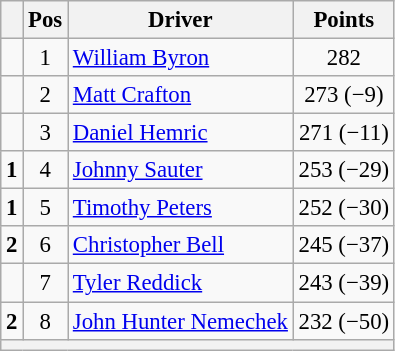<table class="wikitable" style="font-size: 95%;">
<tr>
<th></th>
<th>Pos</th>
<th>Driver</th>
<th>Points</th>
</tr>
<tr>
<td align="left"></td>
<td style="text-align:center;">1</td>
<td><a href='#'>William Byron</a></td>
<td style="text-align:center;">282</td>
</tr>
<tr>
<td align="left"></td>
<td style="text-align:center;">2</td>
<td><a href='#'>Matt Crafton</a></td>
<td style="text-align:center;">273 (−9)</td>
</tr>
<tr>
<td align="left"></td>
<td style="text-align:center;">3</td>
<td><a href='#'>Daniel Hemric</a></td>
<td style="text-align:center;">271 (−11)</td>
</tr>
<tr>
<td align="left"> <strong>1</strong></td>
<td style="text-align:center;">4</td>
<td><a href='#'>Johnny Sauter</a></td>
<td style="text-align:center;">253 (−29)</td>
</tr>
<tr>
<td align="left"> <strong>1</strong></td>
<td style="text-align:center;">5</td>
<td><a href='#'>Timothy Peters</a></td>
<td style="text-align:center;">252 (−30)</td>
</tr>
<tr>
<td align="left"> <strong>2</strong></td>
<td style="text-align:center;">6</td>
<td><a href='#'>Christopher Bell</a></td>
<td style="text-align:center;">245 (−37)</td>
</tr>
<tr>
<td align="left"></td>
<td style="text-align:center;">7</td>
<td><a href='#'>Tyler Reddick</a></td>
<td style="text-align:center;">243 (−39)</td>
</tr>
<tr>
<td align="left"> <strong>2</strong></td>
<td style="text-align:center;">8</td>
<td><a href='#'>John Hunter Nemechek</a></td>
<td style="text-align:center;">232 (−50)</td>
</tr>
<tr class="sortbottom">
<th colspan="9"></th>
</tr>
</table>
